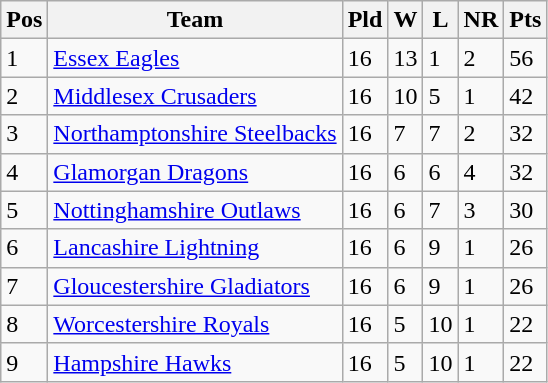<table class="wikitable">
<tr>
<th>Pos</th>
<th>Team</th>
<th>Pld</th>
<th>W</th>
<th>L</th>
<th>NR</th>
<th>Pts</th>
</tr>
<tr>
<td>1</td>
<td><a href='#'>Essex Eagles</a></td>
<td>16</td>
<td>13</td>
<td>1</td>
<td>2</td>
<td>56</td>
</tr>
<tr>
<td>2</td>
<td><a href='#'>Middlesex Crusaders</a></td>
<td>16</td>
<td>10</td>
<td>5</td>
<td>1</td>
<td>42</td>
</tr>
<tr>
<td>3</td>
<td><a href='#'>Northamptonshire Steelbacks</a></td>
<td>16</td>
<td>7</td>
<td>7</td>
<td>2</td>
<td>32</td>
</tr>
<tr>
<td>4</td>
<td><a href='#'>Glamorgan Dragons</a></td>
<td>16</td>
<td>6</td>
<td>6</td>
<td>4</td>
<td>32</td>
</tr>
<tr>
<td>5</td>
<td><a href='#'>Nottinghamshire Outlaws</a></td>
<td>16</td>
<td>6</td>
<td>7</td>
<td>3</td>
<td>30</td>
</tr>
<tr>
<td>6</td>
<td><a href='#'>Lancashire Lightning</a></td>
<td>16</td>
<td>6</td>
<td>9</td>
<td>1</td>
<td>26</td>
</tr>
<tr>
<td>7</td>
<td><a href='#'>Gloucestershire Gladiators</a></td>
<td>16</td>
<td>6</td>
<td>9</td>
<td>1</td>
<td>26</td>
</tr>
<tr>
<td>8</td>
<td><a href='#'>Worcestershire Royals</a></td>
<td>16</td>
<td>5</td>
<td>10</td>
<td>1</td>
<td>22</td>
</tr>
<tr>
<td>9</td>
<td><a href='#'>Hampshire Hawks</a></td>
<td>16</td>
<td>5</td>
<td>10</td>
<td>1</td>
<td>22</td>
</tr>
</table>
